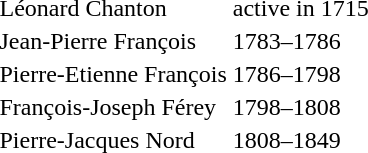<table>
<tr>
<td>Léonard Chanton</td>
<td>active in 1715</td>
</tr>
<tr>
<td>Jean-Pierre François</td>
<td>1783–1786</td>
</tr>
<tr>
<td>Pierre-Etienne François</td>
<td>1786–1798</td>
</tr>
<tr>
<td>François-Joseph Férey</td>
<td>1798–1808</td>
</tr>
<tr>
<td>Pierre-Jacques Nord</td>
<td>1808–1849</td>
</tr>
</table>
